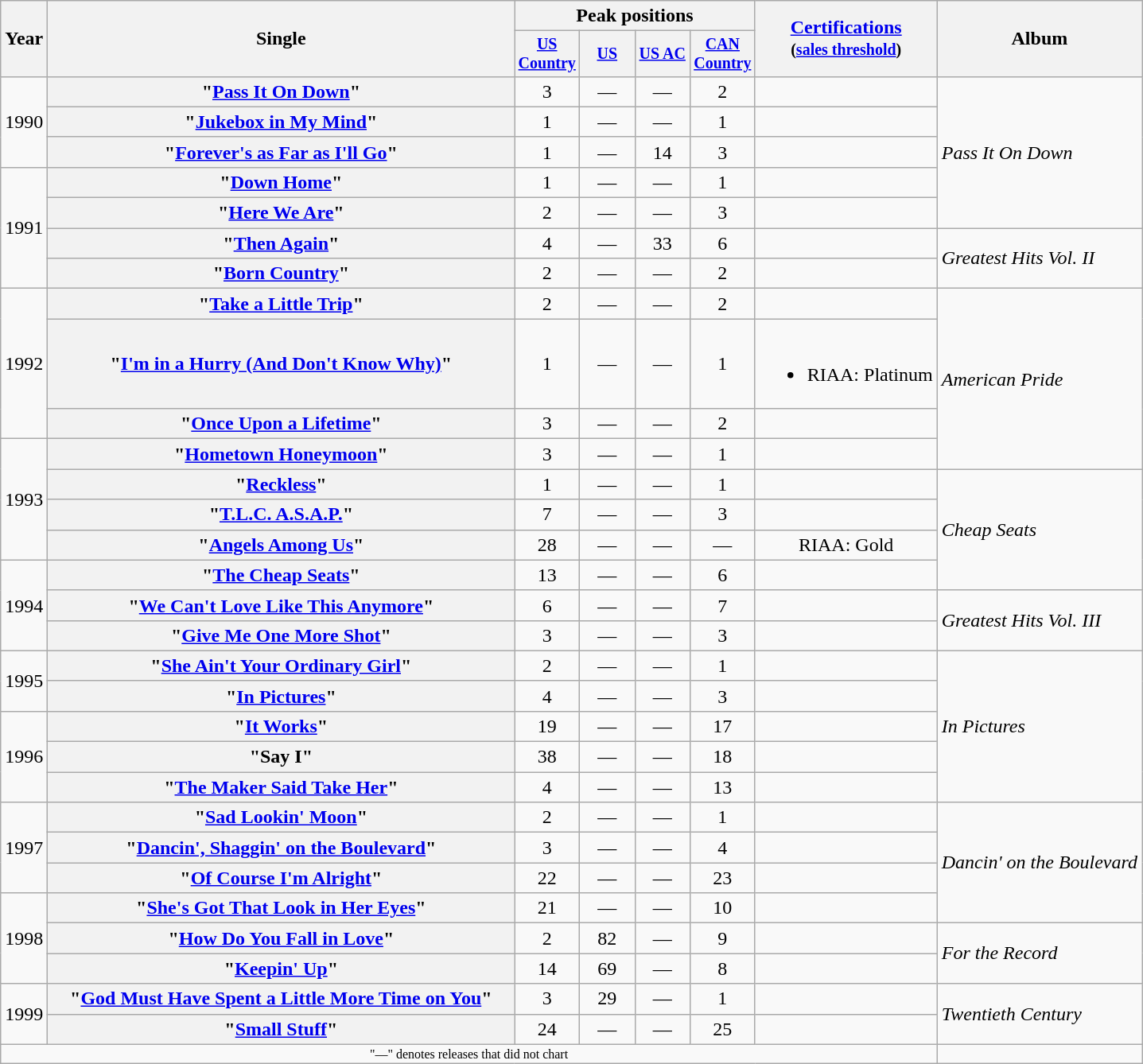<table class="wikitable plainrowheaders" style="text-align:center">
<tr>
<th rowspan="2">Year</th>
<th rowspan="2" style="width:24em;">Single</th>
<th colspan="4">Peak positions</th>
<th rowspan="2"><a href='#'>Certifications</a><br><small>(<a href='#'>sales threshold</a>)</small></th>
<th rowspan="2">Album</th>
</tr>
<tr style="font-size:smaller;">
<th width="40"><a href='#'>US Country</a><br></th>
<th width="40"><a href='#'>US</a><br></th>
<th width="40"><a href='#'>US AC</a><br></th>
<th width="40"><a href='#'>CAN Country</a><br></th>
</tr>
<tr>
<td rowspan="3">1990</td>
<th scope="row">"<a href='#'>Pass It On Down</a>"</th>
<td>3</td>
<td>—</td>
<td>—</td>
<td>2</td>
<td></td>
<td align="left" rowspan="5"><em>Pass It On Down</em></td>
</tr>
<tr>
<th scope="row">"<a href='#'>Jukebox in My Mind</a>"</th>
<td>1</td>
<td>—</td>
<td>—</td>
<td>1</td>
<td></td>
</tr>
<tr>
<th scope="row">"<a href='#'>Forever's as Far as I'll Go</a>"</th>
<td>1</td>
<td>—</td>
<td>14</td>
<td>3</td>
</tr>
<tr>
<td rowspan="4">1991</td>
<th scope="row">"<a href='#'>Down Home</a>"</th>
<td>1</td>
<td>—</td>
<td>—</td>
<td>1</td>
<td></td>
</tr>
<tr>
<th scope="row">"<a href='#'>Here We Are</a>"</th>
<td>2</td>
<td>—</td>
<td>—</td>
<td>3</td>
<td></td>
</tr>
<tr>
<th scope="row">"<a href='#'>Then Again</a>"</th>
<td>4</td>
<td>—</td>
<td>33</td>
<td>6</td>
<td></td>
<td align="left" rowspan="2"><em>Greatest Hits Vol. II</em></td>
</tr>
<tr>
<th scope="row">"<a href='#'>Born Country</a>"</th>
<td>2</td>
<td>—</td>
<td>—</td>
<td>2</td>
<td></td>
</tr>
<tr>
<td rowspan="3">1992</td>
<th scope="row">"<a href='#'>Take a Little Trip</a>"</th>
<td>2</td>
<td>—</td>
<td>—</td>
<td>2</td>
<td></td>
<td align="left" rowspan="4"><em>American Pride</em></td>
</tr>
<tr>
<th scope="row">"<a href='#'>I'm in a Hurry (And Don't Know Why)</a>"</th>
<td>1</td>
<td>—</td>
<td>—</td>
<td>1</td>
<td><br><ul><li>RIAA: Platinum</li></ul></td>
</tr>
<tr>
<th scope="row">"<a href='#'>Once Upon a Lifetime</a>"</th>
<td>3</td>
<td>—</td>
<td>—</td>
<td>2</td>
<td></td>
</tr>
<tr>
<td rowspan="4">1993</td>
<th scope="row">"<a href='#'>Hometown Honeymoon</a>"</th>
<td>3</td>
<td>—</td>
<td>—</td>
<td>1</td>
<td></td>
</tr>
<tr>
<th scope="row">"<a href='#'>Reckless</a>"</th>
<td>1</td>
<td>—</td>
<td>—</td>
<td>1</td>
<td></td>
<td align="left" rowspan="4"><em>Cheap Seats</em></td>
</tr>
<tr>
<th scope="row">"<a href='#'>T.L.C. A.S.A.P.</a>"</th>
<td>7</td>
<td>—</td>
<td>—</td>
<td>3</td>
<td></td>
</tr>
<tr>
<th scope="row">"<a href='#'>Angels Among Us</a>"</th>
<td>28</td>
<td>—</td>
<td>—</td>
<td>—</td>
<td>RIAA: Gold</td>
</tr>
<tr>
<td rowspan="3">1994</td>
<th scope="row">"<a href='#'>The Cheap Seats</a>"</th>
<td>13</td>
<td>—</td>
<td>—</td>
<td>6</td>
<td></td>
</tr>
<tr>
<th scope="row">"<a href='#'>We Can't Love Like This Anymore</a>"</th>
<td>6</td>
<td>—</td>
<td>—</td>
<td>7</td>
<td></td>
<td align="left" rowspan="2"><em>Greatest Hits Vol. III</em></td>
</tr>
<tr>
<th scope="row">"<a href='#'>Give Me One More Shot</a>"</th>
<td>3</td>
<td>—</td>
<td>—</td>
<td>3</td>
<td></td>
</tr>
<tr>
<td rowspan="2">1995</td>
<th scope="row">"<a href='#'>She Ain't Your Ordinary Girl</a>"</th>
<td>2</td>
<td>—</td>
<td>—</td>
<td>1</td>
<td></td>
<td align="left" rowspan="5"><em>In Pictures</em></td>
</tr>
<tr>
<th scope="row">"<a href='#'>In Pictures</a>"</th>
<td>4</td>
<td>—</td>
<td>—</td>
<td>3</td>
<td></td>
</tr>
<tr>
<td rowspan="3">1996</td>
<th scope="row">"<a href='#'>It Works</a>"</th>
<td>19</td>
<td>—</td>
<td>—</td>
<td>17</td>
<td></td>
</tr>
<tr>
<th scope="row">"Say I"</th>
<td>38</td>
<td>—</td>
<td>—</td>
<td>18</td>
<td></td>
</tr>
<tr>
<th scope="row">"<a href='#'>The Maker Said Take Her</a>"</th>
<td>4</td>
<td>—</td>
<td>—</td>
<td>13</td>
<td></td>
</tr>
<tr>
<td rowspan="3">1997</td>
<th scope="row">"<a href='#'>Sad Lookin' Moon</a>"</th>
<td>2</td>
<td>—</td>
<td>—</td>
<td>1</td>
<td></td>
<td align="left" rowspan="4"><em>Dancin' on the Boulevard</em></td>
</tr>
<tr>
<th scope="row">"<a href='#'>Dancin', Shaggin' on the Boulevard</a>"</th>
<td>3</td>
<td>—</td>
<td>—</td>
<td>4</td>
<td></td>
</tr>
<tr>
<th scope="row">"<a href='#'>Of Course I'm Alright</a>"</th>
<td>22</td>
<td>—</td>
<td>—</td>
<td>23</td>
<td></td>
</tr>
<tr>
<td rowspan="3">1998</td>
<th scope="row">"<a href='#'>She's Got That Look in Her Eyes</a>"</th>
<td>21</td>
<td>—</td>
<td>—</td>
<td>10</td>
<td></td>
</tr>
<tr>
<th scope="row">"<a href='#'>How Do You Fall in Love</a>"</th>
<td>2</td>
<td>82</td>
<td>—</td>
<td>9</td>
<td></td>
<td align="left" rowspan="2"><em>For the Record</em></td>
</tr>
<tr>
<th scope="row">"<a href='#'>Keepin' Up</a>"</th>
<td>14</td>
<td>69</td>
<td>—</td>
<td>8</td>
<td></td>
</tr>
<tr>
<td rowspan="2">1999</td>
<th scope="row">"<a href='#'>God Must Have Spent a Little More Time on You</a>"<br></th>
<td>3</td>
<td>29</td>
<td>—</td>
<td>1</td>
<td></td>
<td align="left" rowspan="2"><em>Twentieth Century</em></td>
</tr>
<tr>
<th scope="row">"<a href='#'>Small Stuff</a>"</th>
<td>24</td>
<td>—</td>
<td>—</td>
<td>25</td>
<td></td>
</tr>
<tr>
<td colspan="7" style="font-size:8pt">"—" denotes releases that did not chart</td>
</tr>
</table>
